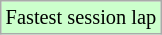<table class="wikitable" style="font-size: 85%;">
<tr style="background:#ccffcc;">
<td>Fastest session lap</td>
</tr>
</table>
